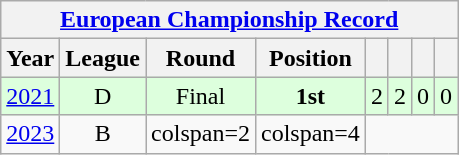<table class="wikitable" style="text-align: center;">
<tr>
<th colspan="8"><a href='#'>European Championship Record</a></th>
</tr>
<tr>
<th>Year</th>
<th>League</th>
<th>Round</th>
<th>Position</th>
<th></th>
<th></th>
<th></th>
<th></th>
</tr>
<tr style="background:#ddffdd;">
<td><a href='#'>2021</a></td>
<td>D</td>
<td>Final</td>
<td><strong>1st</strong></td>
<td>2</td>
<td>2</td>
<td>0</td>
<td>0</td>
</tr>
<tr>
<td><a href='#'>2023</a></td>
<td>B</td>
<td>colspan=2</td>
<td>colspan=4</td>
</tr>
</table>
